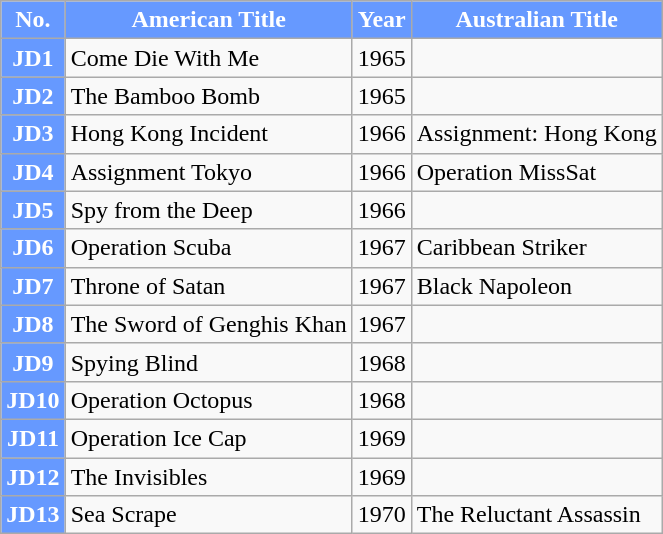<table class="wikitable">
<tr>
<th style="background:#6699ff;color:white;">No.</th>
<th style="background:#6699ff;color:white;">American Title</th>
<th style="background:#6699ff;color:white;">Year</th>
<th style="background:#6699ff;color:white;">Australian Title</th>
</tr>
<tr>
<th style="background:#6699ff;color:white;">JD1</th>
<td>Come Die With Me</td>
<td>1965</td>
<td></td>
</tr>
<tr>
<th style="background:#6699ff;color:white;">JD2</th>
<td>The Bamboo Bomb</td>
<td>1965</td>
<td></td>
</tr>
<tr>
<th style="background:#6699ff;color:white;">JD3</th>
<td>Hong Kong Incident</td>
<td>1966</td>
<td>Assignment: Hong Kong</td>
</tr>
<tr>
<th style="background:#6699ff;color:white;">JD4</th>
<td>Assignment Tokyo</td>
<td>1966</td>
<td>Operation MissSat</td>
</tr>
<tr>
<th style="background:#6699ff;color:white;">JD5</th>
<td>Spy from the Deep</td>
<td>1966</td>
<td></td>
</tr>
<tr>
<th style="background:#6699ff;color:white;">JD6</th>
<td>Operation Scuba</td>
<td>1967</td>
<td>Caribbean Striker</td>
</tr>
<tr>
<th style="background:#6699ff;color:white;">JD7</th>
<td>Throne of Satan</td>
<td>1967</td>
<td>Black Napoleon</td>
</tr>
<tr>
<th style="background:#6699ff;color:white;">JD8</th>
<td>The Sword of Genghis Khan</td>
<td>1967</td>
<td></td>
</tr>
<tr>
<th style="background:#6699ff;color:white;">JD9</th>
<td>Spying Blind</td>
<td>1968</td>
<td></td>
</tr>
<tr>
<th style="background:#6699ff;color:white;">JD10</th>
<td>Operation Octopus</td>
<td>1968</td>
<td></td>
</tr>
<tr>
<th style="background:#6699ff;color:white;">JD11</th>
<td>Operation Ice Cap</td>
<td>1969</td>
<td></td>
</tr>
<tr>
<th style="background:#6699ff;color:white;">JD12</th>
<td>The Invisibles</td>
<td>1969</td>
<td></td>
</tr>
<tr>
<th style="background:#6699ff;color:white;">JD13</th>
<td>Sea Scrape</td>
<td>1970</td>
<td>The Reluctant Assassin</td>
</tr>
</table>
